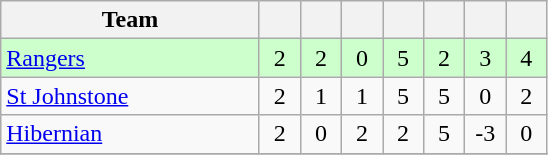<table class="wikitable" style="text-align:center;">
<tr>
<th width=165>Team</th>
<th width=20></th>
<th width=20></th>
<th width=20></th>
<th width=20></th>
<th width=20></th>
<th width=20></th>
<th width=20></th>
</tr>
<tr style="background:#cfc;">
<td align="left"><a href='#'>Rangers</a></td>
<td>2</td>
<td>2</td>
<td>0</td>
<td>5</td>
<td>2</td>
<td>3</td>
<td>4</td>
</tr>
<tr>
<td align="left"><a href='#'>St Johnstone</a></td>
<td>2</td>
<td>1</td>
<td>1</td>
<td>5</td>
<td>5</td>
<td>0</td>
<td>2</td>
</tr>
<tr>
<td align="left"><a href='#'>Hibernian</a></td>
<td>2</td>
<td>0</td>
<td>2</td>
<td>2</td>
<td>5</td>
<td>-3</td>
<td>0</td>
</tr>
<tr>
</tr>
</table>
